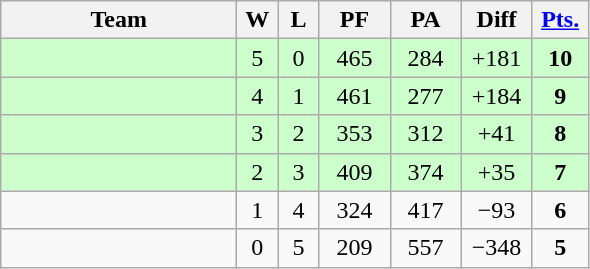<table class=wikitable>
<tr align=center>
<th width=150px>Team</th>
<th width=20px>W</th>
<th width=20px>L</th>
<th width=40px>PF</th>
<th width=40px>PA</th>
<th width=40px>Diff</th>
<th width=30px><a href='#'>Pts.</a></th>
</tr>
<tr align=center bgcolor="#ccffcc">
<td align=left></td>
<td>5</td>
<td>0</td>
<td>465</td>
<td>284</td>
<td>+181</td>
<td><strong>10</strong></td>
</tr>
<tr align=center bgcolor="#ccffcc">
<td align=left></td>
<td>4</td>
<td>1</td>
<td>461</td>
<td>277</td>
<td>+184</td>
<td><strong>9</strong></td>
</tr>
<tr align=center bgcolor="#ccffcc">
<td align=left></td>
<td>3</td>
<td>2</td>
<td>353</td>
<td>312</td>
<td>+41</td>
<td><strong>8</strong></td>
</tr>
<tr align=center bgcolor="#ccffcc">
<td align=left></td>
<td>2</td>
<td>3</td>
<td>409</td>
<td>374</td>
<td>+35</td>
<td><strong>7</strong></td>
</tr>
<tr align=center>
<td align=left></td>
<td>1</td>
<td>4</td>
<td>324</td>
<td>417</td>
<td>−93</td>
<td><strong>6</strong></td>
</tr>
<tr align=center>
<td align=left></td>
<td>0</td>
<td>5</td>
<td>209</td>
<td>557</td>
<td>−348</td>
<td><strong>5</strong></td>
</tr>
</table>
